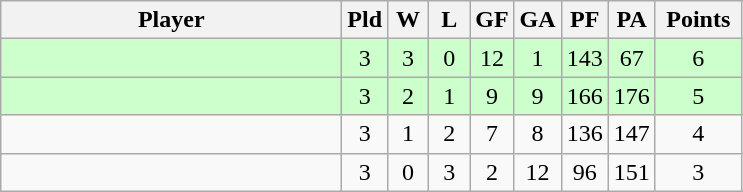<table class=wikitable style="text-align:center">
<tr>
<th width=220>Player</th>
<th width=20>Pld</th>
<th width=20>W</th>
<th width=20>L</th>
<th width=20>GF</th>
<th width=20>GA</th>
<th width=20>PF</th>
<th width=20>PA</th>
<th width=50>Points</th>
</tr>
<tr bgcolor="#ccffcc">
<td align=left></td>
<td>3</td>
<td>3</td>
<td>0</td>
<td>12</td>
<td>1</td>
<td>143</td>
<td>67</td>
<td>6</td>
</tr>
<tr bgcolor="#ccffcc">
<td align=left></td>
<td>3</td>
<td>2</td>
<td>1</td>
<td>9</td>
<td>9</td>
<td>166</td>
<td>176</td>
<td>5</td>
</tr>
<tr>
<td align=left></td>
<td>3</td>
<td>1</td>
<td>2</td>
<td>7</td>
<td>8</td>
<td>136</td>
<td>147</td>
<td>4</td>
</tr>
<tr>
<td align=left></td>
<td>3</td>
<td>0</td>
<td>3</td>
<td>2</td>
<td>12</td>
<td>96</td>
<td>151</td>
<td>3</td>
</tr>
</table>
